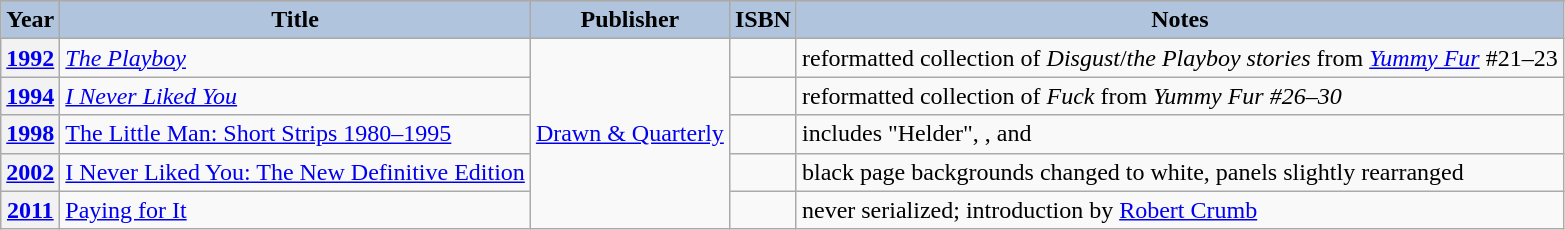<table class="wikitable">
<tr>
</tr>
<tr>
<th scope="col" style="background:#B0C4DE;">Year</th>
<th scope="col" style="background:#B0C4DE;">Title</th>
<th scope="col" style="background:#B0C4DE;">Publisher</th>
<th scope="col" style="background:#B0C4DE;">ISBN</th>
<th scope="col" style="background:#B0C4DE;">Notes</th>
</tr>
<tr>
<th scope="row"><a href='#'>1992</a></th>
<td><em><a href='#'>The Playboy</a></em></td>
<td rowspan="5"><a href='#'>Drawn & Quarterly</a></td>
<td></td>
<td>reformatted collection of <em>Disgust</em>/<em>the Playboy stories</em> from <em><a href='#'>Yummy Fur</a></em> #21–23</td>
</tr>
<tr>
<th scope="row"><a href='#'>1994</a></th>
<td><em><a href='#'>I Never Liked You</a></em></td>
<td></td>
<td>reformatted collection of <em>Fuck</em> from <em>Yummy Fur #26–30</td>
</tr>
<tr>
<th scope="row"><a href='#'>1998</a></th>
<td></em><a href='#'>The Little Man: Short Strips 1980–1995</a><em></td>
<td></td>
<td>includes "Helder", ,  and </td>
</tr>
<tr>
<th scope="row"><a href='#'>2002</a></th>
<td></em><a href='#'>I Never Liked You: The New Definitive Edition</a><em></td>
<td></td>
<td>black page backgrounds changed to white, panels slightly rearranged</td>
</tr>
<tr>
<th scope="row"><a href='#'>2011</a></th>
<td></em><a href='#'>Paying for It</a><em></td>
<td></td>
<td>never serialized; introduction by <a href='#'>Robert Crumb</a></td>
</tr>
</table>
